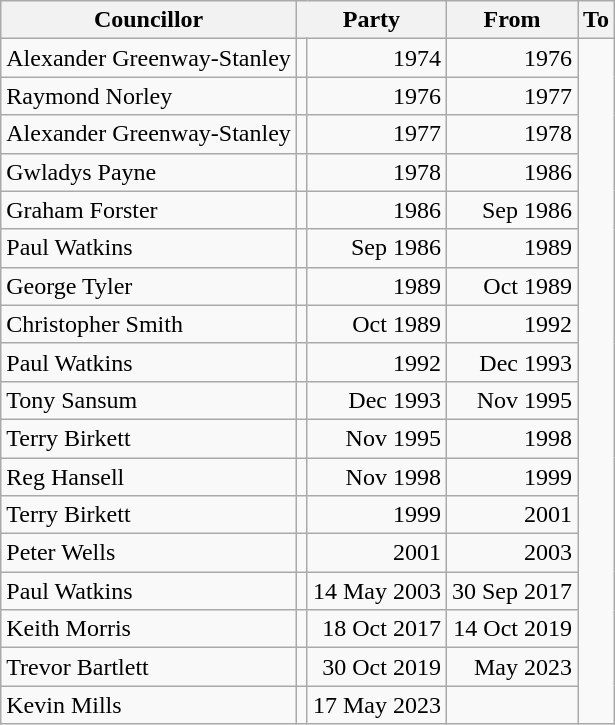<table class=wikitable>
<tr>
<th>Councillor</th>
<th colspan=2>Party</th>
<th>From</th>
<th>To</th>
</tr>
<tr>
<td>Alexander Greenway-Stanley</td>
<td></td>
<td align=right>1974</td>
<td align=right>1976</td>
</tr>
<tr>
<td>Raymond Norley</td>
<td></td>
<td align=right>1976</td>
<td align=right>1977</td>
</tr>
<tr>
<td>Alexander Greenway-Stanley</td>
<td></td>
<td align=right>1977</td>
<td align=right>1978</td>
</tr>
<tr>
<td>Gwladys Payne</td>
<td></td>
<td align=right>1978</td>
<td align=right>1986</td>
</tr>
<tr>
<td>Graham Forster</td>
<td></td>
<td align=right>1986</td>
<td align=right>Sep 1986</td>
</tr>
<tr>
<td>Paul Watkins</td>
<td></td>
<td align=right>Sep 1986</td>
<td align=right>1989</td>
</tr>
<tr>
<td>George Tyler</td>
<td></td>
<td align=right>1989</td>
<td align=right>Oct 1989</td>
</tr>
<tr>
<td>Christopher Smith</td>
<td></td>
<td align=right>Oct 1989</td>
<td align=right>1992</td>
</tr>
<tr>
<td>Paul Watkins</td>
<td></td>
<td align=right>1992</td>
<td align=right>Dec 1993</td>
</tr>
<tr>
<td>Tony Sansum</td>
<td></td>
<td align=right>Dec 1993</td>
<td align=right>Nov 1995</td>
</tr>
<tr>
<td>Terry Birkett</td>
<td></td>
<td align=right>Nov 1995</td>
<td align=right>1998</td>
</tr>
<tr>
<td>Reg Hansell</td>
<td></td>
<td align=right>Nov 1998</td>
<td align=right>1999</td>
</tr>
<tr>
<td>Terry Birkett</td>
<td></td>
<td align=right>1999</td>
<td align=right>2001</td>
</tr>
<tr>
<td>Peter Wells</td>
<td></td>
<td align=right>2001</td>
<td align=right>2003</td>
</tr>
<tr>
<td>Paul Watkins</td>
<td></td>
<td align=right>14 May 2003</td>
<td align=right>30 Sep 2017</td>
</tr>
<tr>
<td>Keith Morris</td>
<td></td>
<td align=right>18 Oct 2017</td>
<td align=right>14 Oct 2019</td>
</tr>
<tr>
<td>Trevor Bartlett</td>
<td></td>
<td align=right>30 Oct 2019</td>
<td align=right>May 2023</td>
</tr>
<tr>
<td>Kevin Mills</td>
<td></td>
<td align=right>17 May 2023</td>
<td></td>
</tr>
</table>
